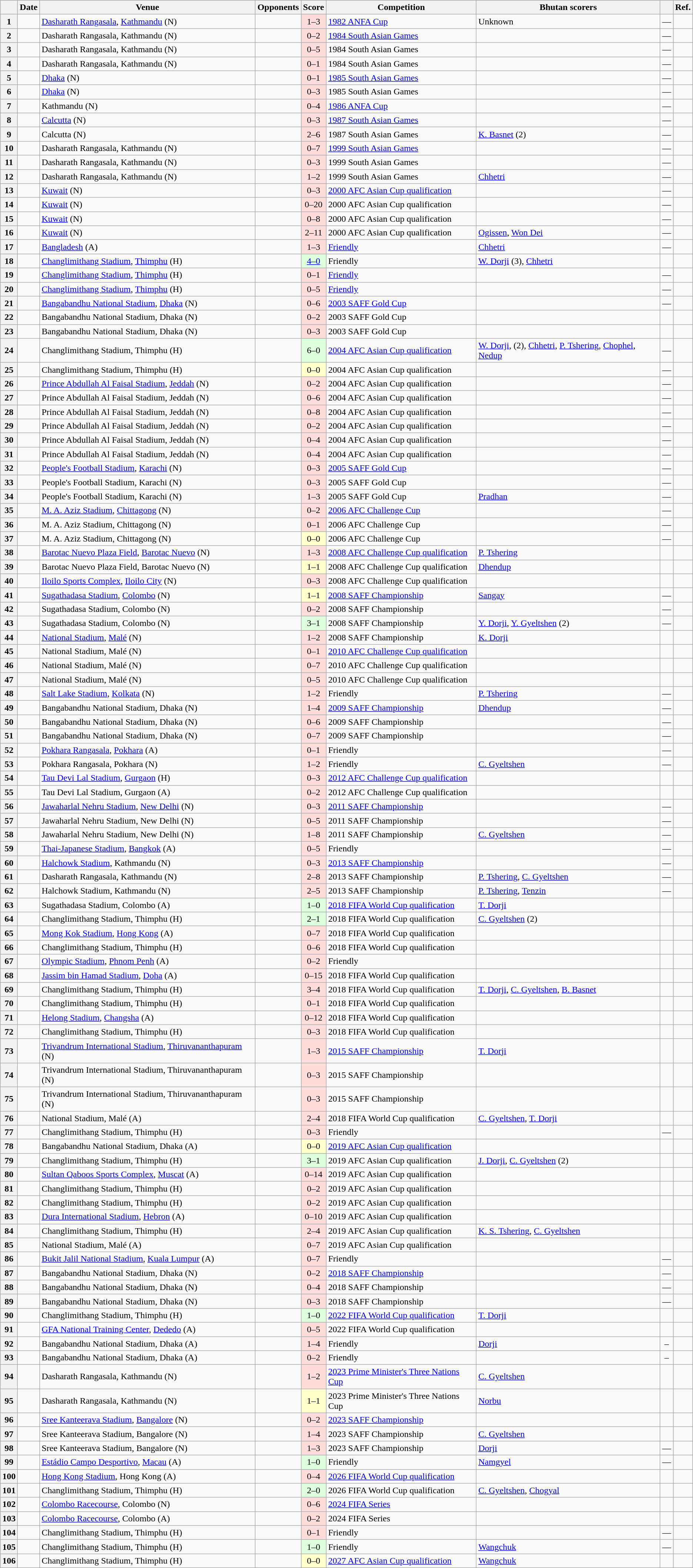<table class="wikitable plainrowheaders sortable">
<tr>
<th scope="col"></th>
<th scope="col">Date</th>
<th scope="col">Venue</th>
<th scope="col">Opponents</th>
<th scope="col">Score</th>
<th scope="col">Competition</th>
<th scope="col" class="unsortable">Bhutan scorers</th>
<th scope="col"></th>
<th scope="col" class="unsortable">Ref.</th>
</tr>
<tr>
<th scope="row">1</th>
<td></td>
<td><a href='#'>Dasharath Rangasala</a>, <a href='#'>Kathmandu</a> (N)</td>
<td></td>
<td align=center bgcolor=#ffdddd>1–3</td>
<td><a href='#'>1982 ANFA Cup</a></td>
<td>Unknown</td>
<td align=center>—</td>
<td></td>
</tr>
<tr>
<th scope="row">2</th>
<td></td>
<td>Dasharath Rangasala, Kathmandu (N)</td>
<td></td>
<td align=center bgcolor=#ffdddd>0–2</td>
<td><a href='#'>1984 South Asian Games</a></td>
<td></td>
<td align=center>—</td>
<td></td>
</tr>
<tr>
<th scope="row">3</th>
<td></td>
<td>Dasharath Rangasala, Kathmandu (N)</td>
<td></td>
<td align=center bgcolor=#ffdddd>0–5</td>
<td>1984 South Asian Games</td>
<td></td>
<td align=center>—</td>
<td></td>
</tr>
<tr>
<th scope="row">4</th>
<td></td>
<td>Dasharath Rangasala, Kathmandu (N)</td>
<td></td>
<td align=center bgcolor=#ffdddd>0–1</td>
<td>1984 South Asian Games</td>
<td></td>
<td align=center>—</td>
<td></td>
</tr>
<tr>
<th scope="row">5</th>
<td></td>
<td><a href='#'>Dhaka</a> (N)</td>
<td></td>
<td align=center bgcolor=#ffdddd>0–1</td>
<td><a href='#'>1985 South Asian Games</a></td>
<td></td>
<td align=center>—</td>
<td></td>
</tr>
<tr>
<th scope="row">6</th>
<td></td>
<td><a href='#'>Dhaka</a> (N)</td>
<td></td>
<td align=center bgcolor=#ffdddd>0–3</td>
<td>1985 South Asian Games</td>
<td></td>
<td align=center>—</td>
<td></td>
</tr>
<tr>
<th scope="row">7</th>
<td></td>
<td>Kathmandu (N)</td>
<td></td>
<td align=center bgcolor=#ffdddd>0–4</td>
<td><a href='#'>1986 ANFA Cup</a></td>
<td></td>
<td align=center>—</td>
<td></td>
</tr>
<tr>
<th scope="row">8</th>
<td></td>
<td><a href='#'>Calcutta</a> (N)</td>
<td></td>
<td align=center bgcolor=#ffdddd>0–3</td>
<td><a href='#'>1987 South Asian Games</a></td>
<td></td>
<td align=center>—</td>
<td></td>
</tr>
<tr>
<th scope="row">9</th>
<td></td>
<td>Calcutta (N)</td>
<td></td>
<td align=center bgcolor=#ffdddd>2–6</td>
<td>1987 South Asian Games</td>
<td><a href='#'>K. Basnet</a> (2)</td>
<td align=center>—</td>
<td></td>
</tr>
<tr>
<th scope="row">10</th>
<td></td>
<td>Dasharath Rangasala, Kathmandu (N)</td>
<td></td>
<td align=center bgcolor=#ffdddd>0–7</td>
<td><a href='#'>1999 South Asian Games</a></td>
<td></td>
<td align=center>—</td>
<td></td>
</tr>
<tr>
<th scope="row">11</th>
<td></td>
<td>Dasharath Rangasala, Kathmandu (N)</td>
<td></td>
<td align=center bgcolor=#ffdddd>0–3</td>
<td>1999 South Asian Games</td>
<td></td>
<td align=center>—</td>
<td></td>
</tr>
<tr>
<th scope="row">12</th>
<td></td>
<td>Dasharath Rangasala, Kathmandu (N)</td>
<td></td>
<td align=center bgcolor=#ffdddd>1–2</td>
<td>1999 South Asian Games</td>
<td><a href='#'>Chhetri</a></td>
<td align=center>—</td>
<td></td>
</tr>
<tr>
<th scope="row">13</th>
<td></td>
<td><a href='#'>Kuwait</a> (N)</td>
<td></td>
<td align=center bgcolor=#ffdddd>0–3</td>
<td><a href='#'>2000 AFC Asian Cup qualification</a></td>
<td></td>
<td align=center>—</td>
<td></td>
</tr>
<tr>
<th scope="row">14</th>
<td></td>
<td><a href='#'>Kuwait</a> (N)</td>
<td></td>
<td align=center bgcolor=#ffdddd>0–20</td>
<td>2000 AFC Asian Cup qualification</td>
<td></td>
<td align=center>—</td>
<td></td>
</tr>
<tr>
<th scope="row">15</th>
<td></td>
<td><a href='#'>Kuwait</a> (N)</td>
<td></td>
<td align=center bgcolor=#ffdddd>0–8</td>
<td>2000 AFC Asian Cup qualification</td>
<td></td>
<td align=center>—</td>
<td></td>
</tr>
<tr>
<th scope="row">16</th>
<td></td>
<td><a href='#'>Kuwait</a> (N)</td>
<td></td>
<td align=center bgcolor=#ffdddd>2–11</td>
<td>2000 AFC Asian Cup qualification</td>
<td><a href='#'>Ogissen</a>, <a href='#'>Won Dei</a></td>
<td align=center>—</td>
<td></td>
</tr>
<tr>
<th scope="row">17</th>
<td></td>
<td><a href='#'>Bangladesh</a> (A)</td>
<td></td>
<td align=center bgcolor=#ffdddd>1–3</td>
<td><a href='#'>Friendly</a></td>
<td><a href='#'>Chhetri</a></td>
<td align=center>—</td>
<td></td>
</tr>
<tr>
<th scope="row">18</th>
<td></td>
<td><a href='#'>Changlimithang Stadium</a>, <a href='#'>Thimphu</a> (H)</td>
<td></td>
<td align=center bgcolor=#ddffdd><a href='#'>4–0</a></td>
<td>Friendly</td>
<td><a href='#'>W. Dorji</a> (3), <a href='#'>Chhetri</a></td>
<td align=center></td>
<td></td>
</tr>
<tr>
<th scope="row">19</th>
<td></td>
<td><a href='#'>Changlimithang Stadium</a>, <a href='#'>Thimphu</a> (H)</td>
<td></td>
<td align=center bgcolor=#ffdddd>0–1</td>
<td><a href='#'>Friendly</a></td>
<td></td>
<td align=center>—</td>
<td></td>
</tr>
<tr>
<th scope="row">20</th>
<td></td>
<td><a href='#'>Changlimithang Stadium</a>, <a href='#'>Thimphu</a> (H)</td>
<td></td>
<td align=center bgcolor=#ffdddd>0–5</td>
<td><a href='#'>Friendly</a></td>
<td></td>
<td align=center>—</td>
<td></td>
</tr>
<tr>
<th scope="row">21</th>
<td></td>
<td><a href='#'>Bangabandhu National Stadium</a>, <a href='#'>Dhaka</a> (N)</td>
<td></td>
<td align=center bgcolor=#ffdddd>0–6</td>
<td><a href='#'>2003 SAFF Gold Cup</a></td>
<td></td>
<td align=center>—</td>
<td></td>
</tr>
<tr>
<th scope="row">22</th>
<td></td>
<td>Bangabandhu National Stadium, Dhaka (N)</td>
<td></td>
<td align=center bgcolor=#ffdddd>0–2</td>
<td>2003 SAFF Gold Cup</td>
<td></td>
<td align=center></td>
<td></td>
</tr>
<tr>
<th scope="row">23</th>
<td></td>
<td>Bangabandhu National Stadium, Dhaka (N)</td>
<td></td>
<td align=center bgcolor=#ffdddd>0–3</td>
<td>2003 SAFF Gold Cup</td>
<td></td>
<td align=center></td>
<td></td>
</tr>
<tr>
<th scope="row">24</th>
<td></td>
<td>Changlimithang Stadium, Thimphu (H)</td>
<td></td>
<td align=center bgcolor=#ddffdd>6–0</td>
<td><a href='#'>2004 AFC Asian Cup qualification</a></td>
<td><a href='#'>W. Dorji</a>, (2), <a href='#'>Chhetri</a>, <a href='#'>P. Tshering</a>, <a href='#'>Chophel</a>, <a href='#'>Nedup</a></td>
<td align=center>—</td>
<td></td>
</tr>
<tr>
<th scope="row">25</th>
<td></td>
<td>Changlimithang Stadium, Thimphu (H)</td>
<td></td>
<td align=center bgcolor=#ffffcc>0–0</td>
<td>2004 AFC Asian Cup qualification</td>
<td></td>
<td align=center>—</td>
<td></td>
</tr>
<tr>
<th scope="row">26</th>
<td></td>
<td><a href='#'>Prince Abdullah Al Faisal Stadium</a>, <a href='#'>Jeddah</a> (N)</td>
<td></td>
<td align=center bgcolor=#ffdddd>0–2</td>
<td>2004 AFC Asian Cup qualification</td>
<td></td>
<td align=center>—</td>
<td></td>
</tr>
<tr>
<th scope="row">27</th>
<td></td>
<td>Prince Abdullah Al Faisal Stadium, Jeddah (N)</td>
<td></td>
<td align=center bgcolor=#ffdddd>0–6</td>
<td>2004 AFC Asian Cup qualification</td>
<td></td>
<td align=center>—</td>
<td></td>
</tr>
<tr>
<th scope="row">28</th>
<td></td>
<td>Prince Abdullah Al Faisal Stadium, Jeddah (N)</td>
<td></td>
<td align=center bgcolor=#ffdddd>0–8</td>
<td>2004 AFC Asian Cup qualification</td>
<td></td>
<td align=center>—</td>
<td></td>
</tr>
<tr>
<th scope="row">29</th>
<td></td>
<td>Prince Abdullah Al Faisal Stadium, Jeddah (N)</td>
<td></td>
<td align=center bgcolor=#ffdddd>0–2</td>
<td>2004 AFC Asian Cup qualification</td>
<td></td>
<td align=center>—</td>
<td></td>
</tr>
<tr>
<th scope="row">30</th>
<td></td>
<td>Prince Abdullah Al Faisal Stadium, Jeddah (N)</td>
<td></td>
<td align=center bgcolor=#ffdddd>0–4</td>
<td>2004 AFC Asian Cup qualification</td>
<td></td>
<td align=center>—</td>
<td></td>
</tr>
<tr>
<th scope="row">31</th>
<td></td>
<td>Prince Abdullah Al Faisal Stadium, Jeddah (N)</td>
<td></td>
<td align=center bgcolor=#ffdddd>0–4</td>
<td>2004 AFC Asian Cup qualification</td>
<td></td>
<td align=center>—</td>
<td></td>
</tr>
<tr>
<th scope="row">32</th>
<td></td>
<td><a href='#'>People's Football Stadium</a>, <a href='#'>Karachi</a> (N)</td>
<td></td>
<td align=center bgcolor=#ffdddd>0–3</td>
<td><a href='#'>2005 SAFF Gold Cup</a></td>
<td></td>
<td align=center>—</td>
<td></td>
</tr>
<tr>
<th scope="row">33</th>
<td></td>
<td>People's Football Stadium, Karachi (N)</td>
<td></td>
<td align=center bgcolor=#ffdddd>0–3</td>
<td>2005 SAFF Gold Cup</td>
<td></td>
<td align=center>—</td>
<td></td>
</tr>
<tr>
<th scope="row">34</th>
<td></td>
<td>People's Football Stadium, Karachi (N)</td>
<td></td>
<td align=center bgcolor=#ffdddd>1–3</td>
<td>2005 SAFF Gold Cup</td>
<td><a href='#'>Pradhan</a></td>
<td align=center>—</td>
<td></td>
</tr>
<tr>
<th scope="row">35</th>
<td></td>
<td><a href='#'>M. A. Aziz Stadium</a>, <a href='#'>Chittagong</a> (N)</td>
<td></td>
<td align=center bgcolor=#ffdddd>0–2</td>
<td><a href='#'>2006 AFC Challenge Cup</a></td>
<td></td>
<td align=center>—</td>
<td></td>
</tr>
<tr>
<th scope="row">36</th>
<td></td>
<td>M. A. Aziz Stadium, Chittagong (N)</td>
<td></td>
<td align=center bgcolor=#ffdddd>0–1</td>
<td>2006 AFC Challenge Cup</td>
<td></td>
<td align=center>—</td>
<td></td>
</tr>
<tr>
<th scope="row">37</th>
<td></td>
<td>M. A. Aziz Stadium, Chittagong (N)</td>
<td></td>
<td align=center bgcolor=#ffffcc>0–0</td>
<td>2006 AFC Challenge Cup</td>
<td></td>
<td align=center>—</td>
<td></td>
</tr>
<tr>
<th scope="row">38</th>
<td></td>
<td><a href='#'>Barotac Nuevo Plaza Field</a>, <a href='#'>Barotac Nuevo</a> (N)</td>
<td></td>
<td align=center bgcolor=#ffdddd>1–3</td>
<td><a href='#'>2008 AFC Challenge Cup qualification</a></td>
<td><a href='#'>P. Tshering</a></td>
<td align=center></td>
<td></td>
</tr>
<tr>
<th scope="row">39</th>
<td></td>
<td>Barotac Nuevo Plaza Field, Barotac Nuevo (N)</td>
<td></td>
<td align=center bgcolor=#ffffcc>1–1</td>
<td>2008 AFC Challenge Cup qualification</td>
<td><a href='#'>Dhendup</a></td>
<td align=center></td>
<td></td>
</tr>
<tr>
<th scope="row">40</th>
<td></td>
<td><a href='#'>Iloilo Sports Complex</a>, <a href='#'>Iloilo City</a> (N)</td>
<td></td>
<td align=center bgcolor=#ffdddd>0–3</td>
<td>2008 AFC Challenge Cup qualification</td>
<td></td>
<td align=center></td>
<td></td>
</tr>
<tr>
<th scope="row">41</th>
<td></td>
<td><a href='#'>Sugathadasa Stadium</a>, <a href='#'>Colombo</a> (N)</td>
<td></td>
<td align=center bgcolor=#ffffcc>1–1</td>
<td><a href='#'>2008 SAFF Championship</a></td>
<td><a href='#'>Sangay</a></td>
<td align=center>—</td>
<td></td>
</tr>
<tr>
<th scope="row">42</th>
<td></td>
<td>Sugathadasa Stadium, Colombo (N)</td>
<td></td>
<td align=center bgcolor=#ffdddd>0–2</td>
<td>2008 SAFF Championship</td>
<td></td>
<td align=center>—</td>
<td></td>
</tr>
<tr>
<th scope="row">43</th>
<td></td>
<td>Sugathadasa Stadium, Colombo (N)</td>
<td></td>
<td align=center bgcolor=#ddffdd>3–1</td>
<td>2008 SAFF Championship</td>
<td><a href='#'>Y. Dorji</a>, <a href='#'>Y. Gyeltshen</a> (2)</td>
<td align=center>—</td>
<td></td>
</tr>
<tr>
<th scope="row">44</th>
<td></td>
<td><a href='#'>National Stadium</a>, <a href='#'>Malé</a> (N)</td>
<td></td>
<td align=center bgcolor=#ffdddd>1–2<br></td>
<td>2008 SAFF Championship</td>
<td><a href='#'>K. Dorji</a></td>
<td align=center></td>
<td></td>
</tr>
<tr>
<th scope="row">45</th>
<td></td>
<td>National Stadium, Malé (N)</td>
<td></td>
<td align=center bgcolor=#ffdddd>0–1</td>
<td><a href='#'>2010 AFC Challenge Cup qualification</a></td>
<td></td>
<td align=center></td>
<td></td>
</tr>
<tr>
<th scope="row">46</th>
<td></td>
<td>National Stadium, Malé (N)</td>
<td></td>
<td align=center bgcolor=#ffdddd>0–7</td>
<td>2010 AFC Challenge Cup qualification</td>
<td></td>
<td align=center></td>
<td></td>
</tr>
<tr>
<th scope="row">47</th>
<td></td>
<td>National Stadium, Malé (N)</td>
<td></td>
<td align=center bgcolor=#ffdddd>0–5</td>
<td>2010 AFC Challenge Cup qualification</td>
<td></td>
<td align=center></td>
<td></td>
</tr>
<tr>
<th scope="row">48</th>
<td></td>
<td><a href='#'>Salt Lake Stadium</a>, <a href='#'>Kolkata</a> (N)</td>
<td></td>
<td align=center bgcolor=#ffdddd>1–2</td>
<td>Friendly</td>
<td><a href='#'>P. Tshering</a></td>
<td align=center>—</td>
<td></td>
</tr>
<tr>
<th scope="row">49</th>
<td></td>
<td>Bangabandhu National Stadium, Dhaka (N)</td>
<td></td>
<td align=center bgcolor=#ffdddd>1–4</td>
<td><a href='#'>2009 SAFF Championship</a></td>
<td><a href='#'>Dhendup</a></td>
<td align=center>—</td>
<td></td>
</tr>
<tr>
<th scope="row">50</th>
<td></td>
<td>Bangabandhu National Stadium, Dhaka (N)</td>
<td></td>
<td align=center bgcolor=#ffdddd>0–6</td>
<td>2009 SAFF Championship</td>
<td></td>
<td align=center>—</td>
<td></td>
</tr>
<tr>
<th scope="row">51</th>
<td></td>
<td>Bangabandhu National Stadium, Dhaka (N)</td>
<td></td>
<td align=center bgcolor=#ffdddd>0–7</td>
<td>2009 SAFF Championship</td>
<td></td>
<td align=center>—</td>
<td></td>
</tr>
<tr>
<th scope="row">52</th>
<td></td>
<td><a href='#'>Pokhara Rangasala</a>, <a href='#'>Pokhara</a> (A)</td>
<td></td>
<td align=center bgcolor=#ffdddd>0–1</td>
<td>Friendly</td>
<td></td>
<td align=center>—</td>
<td></td>
</tr>
<tr>
<th scope="row">53</th>
<td></td>
<td>Pokhara Rangasala, Pokhara (N)</td>
<td></td>
<td align=center bgcolor=#ffdddd>1–2</td>
<td>Friendly</td>
<td><a href='#'>C. Gyeltshen</a></td>
<td align=center>—</td>
<td></td>
</tr>
<tr>
<th scope="row">54</th>
<td></td>
<td><a href='#'>Tau Devi Lal Stadium</a>, <a href='#'>Gurgaon</a> (H)</td>
<td></td>
<td align=center bgcolor=#ffdddd>0–3</td>
<td><a href='#'>2012 AFC Challenge Cup qualification</a></td>
<td></td>
<td align=center></td>
<td></td>
</tr>
<tr>
<th scope="row">55</th>
<td></td>
<td>Tau Devi Lal Stadium, Gurgaon (A)</td>
<td></td>
<td align=center bgcolor=#ffdddd>0–2</td>
<td>2012 AFC Challenge Cup qualification</td>
<td></td>
<td align=center></td>
<td></td>
</tr>
<tr>
<th scope="row">56</th>
<td></td>
<td><a href='#'>Jawaharlal Nehru Stadium</a>, <a href='#'>New Delhi</a> (N)</td>
<td></td>
<td align=center bgcolor=#ffdddd>0–3</td>
<td><a href='#'>2011 SAFF Championship</a></td>
<td></td>
<td align=center>—</td>
<td></td>
</tr>
<tr>
<th scope="row">57</th>
<td></td>
<td>Jawaharlal Nehru Stadium, New Delhi (N)</td>
<td></td>
<td align=center bgcolor=#ffdddd>0–5</td>
<td>2011 SAFF Championship</td>
<td></td>
<td align=center>—</td>
<td></td>
</tr>
<tr>
<th scope="row">58</th>
<td></td>
<td>Jawaharlal Nehru Stadium, New Delhi (N)</td>
<td></td>
<td align=center bgcolor=#ffdddd>1–8</td>
<td>2011 SAFF Championship</td>
<td><a href='#'>C. Gyeltshen</a></td>
<td align=center>—</td>
<td></td>
</tr>
<tr>
<th scope="row">59</th>
<td></td>
<td><a href='#'>Thai-Japanese Stadium</a>, <a href='#'>Bangkok</a> (A)</td>
<td></td>
<td align=center bgcolor=#ffdddd>0–5</td>
<td>Friendly</td>
<td></td>
<td align=center>—</td>
<td></td>
</tr>
<tr>
<th scope="row">60</th>
<td></td>
<td><a href='#'>Halchowk Stadium</a>, Kathmandu (N)</td>
<td></td>
<td align=center bgcolor=#ffdddd>0–3</td>
<td><a href='#'>2013 SAFF Championship</a></td>
<td></td>
<td align=center>—</td>
<td></td>
</tr>
<tr>
<th scope="row">61</th>
<td></td>
<td>Dasharath Rangasala, Kathmandu (N)</td>
<td></td>
<td align=center bgcolor=#ffdddd>2–8</td>
<td>2013 SAFF Championship</td>
<td><a href='#'>P. Tshering</a>, <a href='#'>C. Gyeltshen</a></td>
<td align=center>—</td>
<td></td>
</tr>
<tr>
<th scope="row">62</th>
<td></td>
<td>Halchowk Stadium, Kathmandu (N)</td>
<td></td>
<td align=center bgcolor=#ffdddd>2–5</td>
<td>2013 SAFF Championship</td>
<td><a href='#'>P. Tshering</a>, <a href='#'>Tenzin</a></td>
<td align=center>—</td>
<td></td>
</tr>
<tr>
<th scope="row">63</th>
<td></td>
<td>Sugathadasa Stadium, Colombo (A)</td>
<td></td>
<td align=center bgcolor=#ddffdd>1–0</td>
<td><a href='#'>2018 FIFA World Cup qualification</a></td>
<td><a href='#'>T. Dorji</a></td>
<td align=center></td>
<td></td>
</tr>
<tr>
<th scope="row">64</th>
<td></td>
<td>Changlimithang Stadium, Thimphu (H)</td>
<td></td>
<td align=center bgcolor=#ddffdd>2–1</td>
<td>2018 FIFA World Cup qualification</td>
<td><a href='#'>C. Gyeltshen</a> (2)</td>
<td align=center></td>
<td></td>
</tr>
<tr>
<th scope="row">65</th>
<td></td>
<td><a href='#'>Mong Kok Stadium</a>, <a href='#'>Hong Kong</a> (A)</td>
<td></td>
<td align=center bgcolor=#ffdddd>0–7</td>
<td>2018 FIFA World Cup qualification</td>
<td></td>
<td align=center></td>
<td></td>
</tr>
<tr>
<th scope="row">66</th>
<td></td>
<td>Changlimithang Stadium, Thimphu (H)</td>
<td></td>
<td align=center bgcolor=#ffdddd>0–6</td>
<td>2018 FIFA World Cup qualification</td>
<td></td>
<td align=center></td>
<td></td>
</tr>
<tr>
<th scope="row">67</th>
<td></td>
<td><a href='#'>Olympic Stadium</a>, <a href='#'>Phnom Penh</a> (A)</td>
<td></td>
<td align=center bgcolor=#ffdddd>0–2</td>
<td>Friendly</td>
<td></td>
<td align=center></td>
<td></td>
</tr>
<tr>
<th scope="row">68</th>
<td></td>
<td><a href='#'>Jassim bin Hamad Stadium</a>, <a href='#'>Doha</a> (A)</td>
<td></td>
<td align=center bgcolor=#ffdddd>0–15</td>
<td>2018 FIFA World Cup qualification</td>
<td></td>
<td align=center></td>
<td></td>
</tr>
<tr>
<th scope="row">69</th>
<td></td>
<td>Changlimithang Stadium, Thimphu (H)</td>
<td></td>
<td align=center bgcolor=#ffdddd>3–4</td>
<td>2018 FIFA World Cup qualification</td>
<td><a href='#'>T. Dorji</a>, <a href='#'>C. Gyeltshen</a>, <a href='#'>B. Basnet</a></td>
<td align=center></td>
<td></td>
</tr>
<tr>
<th scope="row">70</th>
<td></td>
<td>Changlimithang Stadium, Thimphu (H)</td>
<td></td>
<td align=center bgcolor=#ffdddd>0–1</td>
<td>2018 FIFA World Cup qualification</td>
<td></td>
<td align=center></td>
<td></td>
</tr>
<tr>
<th scope="row">71</th>
<td></td>
<td><a href='#'>Helong Stadium</a>, <a href='#'>Changsha</a> (A)</td>
<td></td>
<td align=center bgcolor=#ffdddd>0–12</td>
<td>2018 FIFA World Cup qualification</td>
<td></td>
<td align=center></td>
<td></td>
</tr>
<tr>
<th scope="row">72</th>
<td></td>
<td>Changlimithang Stadium, Thimphu (H)</td>
<td></td>
<td align=center bgcolor=#ffdddd>0–3</td>
<td>2018 FIFA World Cup qualification</td>
<td></td>
<td align=center></td>
<td></td>
</tr>
<tr>
<th scope="row">73</th>
<td></td>
<td><a href='#'>Trivandrum International Stadium</a>, <a href='#'>Thiruvananthapuram</a> (N)</td>
<td></td>
<td align=center bgcolor=#ffdddd>1–3</td>
<td><a href='#'>2015 SAFF Championship</a></td>
<td><a href='#'>T. Dorji</a></td>
<td align=center></td>
<td></td>
</tr>
<tr>
<th scope="row">74</th>
<td></td>
<td>Trivandrum International Stadium, Thiruvananthapuram (N)</td>
<td></td>
<td align=center bgcolor=#ffdddd>0–3</td>
<td>2015 SAFF Championship</td>
<td></td>
<td align=center></td>
<td></td>
</tr>
<tr>
<th scope="row">75</th>
<td></td>
<td>Trivandrum International Stadium, Thiruvananthapuram (N)</td>
<td></td>
<td align=center bgcolor=#ffdddd>0–3</td>
<td>2015 SAFF Championship</td>
<td></td>
<td align=center></td>
<td></td>
</tr>
<tr>
<th scope="row">76</th>
<td></td>
<td>National Stadium, Malé (A)</td>
<td></td>
<td align=center bgcolor=#ffdddd>2–4</td>
<td>2018 FIFA World Cup qualification</td>
<td><a href='#'>C. Gyeltshen</a>, <a href='#'>T. Dorji</a></td>
<td align=center></td>
<td></td>
</tr>
<tr>
<th scope="row">77</th>
<td></td>
<td>Changlimithang Stadium, Thimphu (H)</td>
<td></td>
<td align=center bgcolor=#ffdddd>0–3</td>
<td>Friendly</td>
<td></td>
<td align=center>—</td>
<td></td>
</tr>
<tr>
<th scope="row">78</th>
<td></td>
<td>Bangabandhu National Stadium, Dhaka (A)</td>
<td></td>
<td align=center bgcolor=#ffffcc>0–0</td>
<td><a href='#'>2019 AFC Asian Cup qualification</a></td>
<td></td>
<td align=center></td>
<td></td>
</tr>
<tr>
<th scope="row">79</th>
<td></td>
<td>Changlimithang Stadium, Thimphu (H)</td>
<td></td>
<td align=center bgcolor=#ddffdd>3–1</td>
<td>2019 AFC Asian Cup qualification</td>
<td><a href='#'>J. Dorji</a>, <a href='#'>C. Gyeltshen</a> (2)</td>
<td align=center></td>
<td></td>
</tr>
<tr>
<th scope="row">80</th>
<td></td>
<td><a href='#'>Sultan Qaboos Sports Complex</a>, <a href='#'>Muscat</a> (A)</td>
<td></td>
<td align=center bgcolor=#ffdddd>0–14</td>
<td>2019 AFC Asian Cup qualification</td>
<td></td>
<td align=center></td>
<td></td>
</tr>
<tr>
<th scope="row">81</th>
<td></td>
<td>Changlimithang Stadium, Thimphu (H)</td>
<td></td>
<td align=center bgcolor=#ffdddd>0–2</td>
<td>2019 AFC Asian Cup qualification</td>
<td></td>
<td align=center></td>
<td></td>
</tr>
<tr>
<th scope="row">82</th>
<td></td>
<td>Changlimithang Stadium, Thimphu (H)</td>
<td></td>
<td align=center bgcolor=#ffdddd>0–2</td>
<td>2019 AFC Asian Cup qualification</td>
<td></td>
<td align=center></td>
<td></td>
</tr>
<tr>
<th scope="row">83</th>
<td></td>
<td><a href='#'>Dura International Stadium</a>, <a href='#'>Hebron</a> (A)</td>
<td></td>
<td align=center bgcolor=#ffdddd>0–10</td>
<td>2019 AFC Asian Cup qualification</td>
<td></td>
<td align=center></td>
<td></td>
</tr>
<tr>
<th scope="row">84</th>
<td></td>
<td>Changlimithang Stadium, Thimphu (H)</td>
<td></td>
<td align=center bgcolor=#ffdddd>2–4</td>
<td>2019 AFC Asian Cup qualification</td>
<td><a href='#'>K. S. Tshering</a>, <a href='#'>C. Gyeltshen</a></td>
<td align=center></td>
<td></td>
</tr>
<tr>
<th scope="row">85</th>
<td></td>
<td>National Stadium, Malé (A)</td>
<td></td>
<td align=center bgcolor=#ffdddd>0–7</td>
<td>2019 AFC Asian Cup qualification</td>
<td></td>
<td align=center></td>
<td></td>
</tr>
<tr>
<th scope="row">86</th>
<td></td>
<td><a href='#'>Bukit Jalil National Stadium</a>, <a href='#'>Kuala Lumpur</a> (A)</td>
<td></td>
<td align=center bgcolor=#ffdddd>0–7</td>
<td>Friendly</td>
<td></td>
<td align=center>—</td>
<td></td>
</tr>
<tr>
<th scope="row">87</th>
<td></td>
<td>Bangabandhu National Stadium, Dhaka (N)</td>
<td></td>
<td align=center bgcolor=#ffdddd>0–2</td>
<td><a href='#'>2018 SAFF Championship</a></td>
<td></td>
<td align=center>—</td>
<td></td>
</tr>
<tr>
<th scope="row">88</th>
<td></td>
<td>Bangabandhu National Stadium, Dhaka (N)</td>
<td></td>
<td align=center bgcolor=#ffdddd>0–4</td>
<td>2018 SAFF Championship</td>
<td></td>
<td align=center>—</td>
<td></td>
</tr>
<tr>
<th scope="row">89</th>
<td></td>
<td>Bangabandhu National Stadium, Dhaka (N)</td>
<td></td>
<td align=center bgcolor=#ffdddd>0–3</td>
<td>2018 SAFF Championship</td>
<td></td>
<td align=center>—</td>
<td></td>
</tr>
<tr>
<th scope="row">90</th>
<td></td>
<td>Changlimithang Stadium, Thimphu (H)</td>
<td></td>
<td align=center bgcolor=#ddffdd>1–0</td>
<td><a href='#'>2022 FIFA World Cup qualification</a></td>
<td><a href='#'>T. Dorji</a></td>
<td align=center></td>
<td></td>
</tr>
<tr>
<th scope="row">91</th>
<td></td>
<td><a href='#'>GFA National Training Center</a>, <a href='#'>Dededo</a> (A)</td>
<td></td>
<td align=center bgcolor=#ffdddd>0–5</td>
<td>2022 FIFA World Cup qualification</td>
<td></td>
<td align=center></td>
<td></td>
</tr>
<tr>
<th scope="row">92</th>
<td></td>
<td>Bangabandhu National Stadium, Dhaka (A)</td>
<td></td>
<td align=center bgcolor=#ffdddd>1–4</td>
<td>Friendly</td>
<td><a href='#'>Dorji</a></td>
<td align=center>–</td>
<td></td>
</tr>
<tr>
<th scope="row">93</th>
<td></td>
<td>Bangabandhu National Stadium, Dhaka (A)</td>
<td></td>
<td align=center bgcolor=#ffdddd>0–2</td>
<td>Friendly</td>
<td></td>
<td align=center>–</td>
<td></td>
</tr>
<tr>
<th scope="row">94</th>
<td></td>
<td>Dasharath Rangasala, Kathmandu (N)</td>
<td></td>
<td align=center bgcolor=#ffdddd>1–2</td>
<td><a href='#'>2023 Prime Minister's Three Nations Cup</a></td>
<td><a href='#'>C. Gyeltshen</a></td>
<td align=center></td>
<td></td>
</tr>
<tr>
<th scope="row">95</th>
<td></td>
<td>Dasharath Rangasala, Kathmandu (N)</td>
<td></td>
<td align=center bgcolor=#ffffcc>1–1</td>
<td>2023 Prime Minister's Three Nations Cup</td>
<td><a href='#'>Norbu</a></td>
<td align=center></td>
<td></td>
</tr>
<tr>
<th scope="row">96</th>
<td></td>
<td><a href='#'>Sree Kanteerava Stadium</a>, <a href='#'>Bangalore</a> (N)</td>
<td></td>
<td align=center bgcolor=#ffdddd>0–2</td>
<td><a href='#'>2023 SAFF Championship</a></td>
<td></td>
<td align=center></td>
<td></td>
</tr>
<tr>
<th scope="row">97</th>
<td></td>
<td>Sree Kanteerava Stadium, Bangalore (N)</td>
<td></td>
<td align=center bgcolor=#ffdddd>1–4</td>
<td>2023 SAFF Championship</td>
<td><a href='#'>C. Gyeltshen</a></td>
<td align=center></td>
<td></td>
</tr>
<tr>
<th scope="row">98</th>
<td></td>
<td>Sree Kanteerava Stadium, Bangalore (N)</td>
<td></td>
<td align=center bgcolor=#ffdddd>1–3</td>
<td>2023 SAFF Championship</td>
<td><a href='#'>Dorji</a></td>
<td align=center>—</td>
<td></td>
</tr>
<tr>
<th scope="row">99</th>
<td></td>
<td><a href='#'>Estádio Campo Desportivo</a>, <a href='#'>Macau</a> (A)</td>
<td></td>
<td align=center bgcolor=#ddffdd>1–0</td>
<td>Friendly</td>
<td><a href='#'>Namgyel</a></td>
<td align=center>—</td>
<td></td>
</tr>
<tr>
<th scope="row">100</th>
<td></td>
<td><a href='#'>Hong Kong Stadium</a>, Hong Kong (A)</td>
<td></td>
<td align=center bgcolor=#ffdddd>0–4</td>
<td><a href='#'>2026 FIFA World Cup qualification</a></td>
<td></td>
<td align=center></td>
<td></td>
</tr>
<tr>
<th scope="row">101</th>
<td></td>
<td>Changlimithang Stadium, Thimphu (H)</td>
<td></td>
<td align=center bgcolor=#ddffdd>2–0</td>
<td>2026 FIFA World Cup qualification</td>
<td><a href='#'>C. Gyeltshen</a>, <a href='#'>Chogyal</a></td>
<td align=center></td>
<td></td>
</tr>
<tr>
<th scope="row">102</th>
<td></td>
<td><a href='#'>Colombo Racecourse</a>, Colombo (N)</td>
<td></td>
<td align=center bgcolor=#ffdddd>0–6</td>
<td><a href='#'>2024 FIFA Series</a></td>
<td></td>
<td align=center></td>
<td></td>
</tr>
<tr>
<th scope="row">103</th>
<td></td>
<td><a href='#'>Colombo Racecourse</a>, Colombo (A)</td>
<td></td>
<td align=center bgcolor=#ffdddd>0–2</td>
<td>2024 FIFA Series</td>
<td></td>
<td align=center></td>
<td></td>
</tr>
<tr>
<th scope="row">104</th>
<td></td>
<td>Changlimithang Stadium, Thimphu (H)</td>
<td></td>
<td align=center bgcolor=#ffdddd>0–1</td>
<td>Friendly</td>
<td></td>
<td align=center>—</td>
<td></td>
</tr>
<tr>
<th scope="row">105</th>
<td></td>
<td>Changlimithang Stadium, Thimphu (H)</td>
<td></td>
<td align=center bgcolor=#ddffdd>1–0</td>
<td>Friendly</td>
<td><a href='#'>Wangchuk</a></td>
<td align=center>—</td>
<td></td>
</tr>
<tr>
<th scope="row">106</th>
<td></td>
<td>Changlimithang Stadium, Thimphu (H)</td>
<td></td>
<td align=center bgcolor=#ffffcc>0–0</td>
<td><a href='#'>2027 AFC Asian Cup qualification</a></td>
<td><a href='#'>Wangchuk</a></td>
<td align=center></td>
<td></td>
</tr>
</table>
